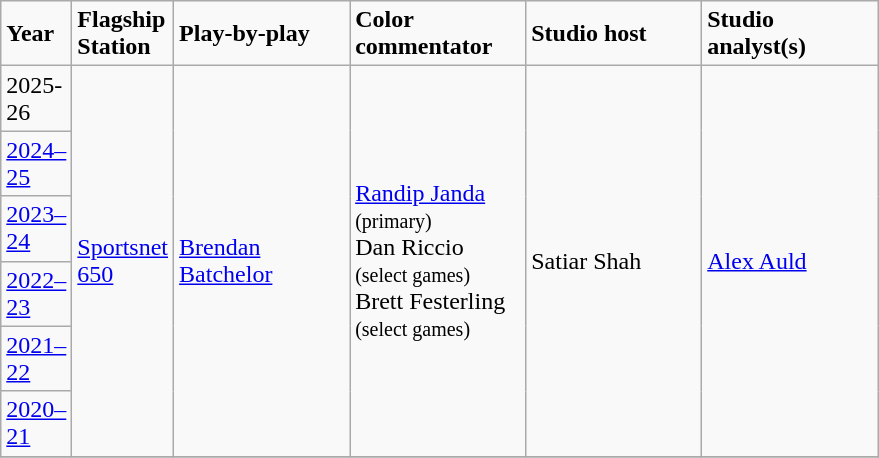<table class="wikitable">
<tr>
<td style="width:40px;"><strong>Year</strong></td>
<td style="width:40px;"><strong>Flagship Station</strong></td>
<td style="width:110px;"><strong>Play-by-play</strong></td>
<td style="width:110px;"><strong>Color commentator</strong></td>
<td style="width:110px;"><strong>Studio host</strong></td>
<td style="width:110px;"><strong>Studio analyst(s)</strong></td>
</tr>
<tr>
<td>2025-26</td>
<td rowspan=6><a href='#'>Sportsnet 650</a></td>
<td rowspan=6><a href='#'>Brendan Batchelor</a></td>
<td rowspan=6><a href='#'>Randip Janda</a> <small>(primary)</small><br>Dan Riccio <small>(select games)</small><br>Brett Festerling <small>(select games)</small></td>
<td rowspan=6>Satiar Shah</td>
<td rowspan=6><a href='#'>Alex Auld</a></td>
</tr>
<tr>
<td><a href='#'>2024–25</a></td>
</tr>
<tr>
<td><a href='#'>2023–24</a></td>
</tr>
<tr>
<td><a href='#'>2022–23</a></td>
</tr>
<tr>
<td><a href='#'>2021–22</a></td>
</tr>
<tr>
<td><a href='#'>2020–21</a></td>
</tr>
<tr>
</tr>
</table>
